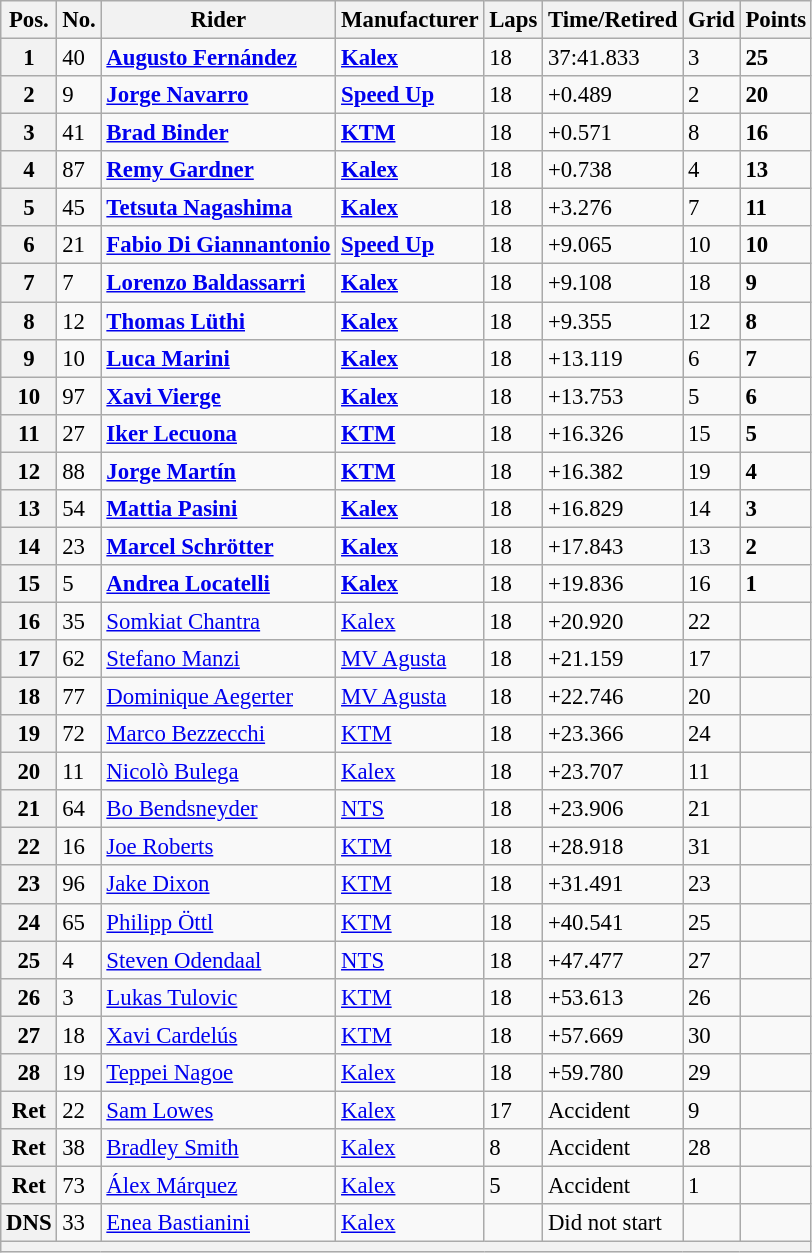<table class="wikitable" style="font-size: 95%;">
<tr>
<th>Pos.</th>
<th>No.</th>
<th>Rider</th>
<th>Manufacturer</th>
<th>Laps</th>
<th>Time/Retired</th>
<th>Grid</th>
<th>Points</th>
</tr>
<tr>
<th>1</th>
<td>40</td>
<td> <strong><a href='#'>Augusto Fernández</a></strong></td>
<td><strong><a href='#'>Kalex</a></strong></td>
<td>18</td>
<td>37:41.833</td>
<td>3</td>
<td><strong>25</strong></td>
</tr>
<tr>
<th>2</th>
<td>9</td>
<td> <strong><a href='#'>Jorge Navarro</a></strong></td>
<td><strong><a href='#'>Speed Up</a></strong></td>
<td>18</td>
<td>+0.489</td>
<td>2</td>
<td><strong>20</strong></td>
</tr>
<tr>
<th>3</th>
<td>41</td>
<td> <strong><a href='#'>Brad Binder</a></strong></td>
<td><strong><a href='#'>KTM</a></strong></td>
<td>18</td>
<td>+0.571</td>
<td>8</td>
<td><strong>16</strong></td>
</tr>
<tr>
<th>4</th>
<td>87</td>
<td> <strong><a href='#'>Remy Gardner</a></strong></td>
<td><strong><a href='#'>Kalex</a></strong></td>
<td>18</td>
<td>+0.738</td>
<td>4</td>
<td><strong>13</strong></td>
</tr>
<tr>
<th>5</th>
<td>45</td>
<td> <strong><a href='#'>Tetsuta Nagashima</a></strong></td>
<td><strong><a href='#'>Kalex</a></strong></td>
<td>18</td>
<td>+3.276</td>
<td>7</td>
<td><strong>11</strong></td>
</tr>
<tr>
<th>6</th>
<td>21</td>
<td> <strong><a href='#'>Fabio Di Giannantonio</a></strong></td>
<td><strong><a href='#'>Speed Up</a></strong></td>
<td>18</td>
<td>+9.065</td>
<td>10</td>
<td><strong>10</strong></td>
</tr>
<tr>
<th>7</th>
<td>7</td>
<td> <strong><a href='#'>Lorenzo Baldassarri</a></strong></td>
<td><strong><a href='#'>Kalex</a></strong></td>
<td>18</td>
<td>+9.108</td>
<td>18</td>
<td><strong>9</strong></td>
</tr>
<tr>
<th>8</th>
<td>12</td>
<td> <strong><a href='#'>Thomas Lüthi</a></strong></td>
<td><strong><a href='#'>Kalex</a></strong></td>
<td>18</td>
<td>+9.355</td>
<td>12</td>
<td><strong>8</strong></td>
</tr>
<tr>
<th>9</th>
<td>10</td>
<td> <strong><a href='#'>Luca Marini</a></strong></td>
<td><strong><a href='#'>Kalex</a></strong></td>
<td>18</td>
<td>+13.119</td>
<td>6</td>
<td><strong>7</strong></td>
</tr>
<tr>
<th>10</th>
<td>97</td>
<td> <strong><a href='#'>Xavi Vierge</a></strong></td>
<td><strong><a href='#'>Kalex</a></strong></td>
<td>18</td>
<td>+13.753</td>
<td>5</td>
<td><strong>6</strong></td>
</tr>
<tr>
<th>11</th>
<td>27</td>
<td> <strong><a href='#'>Iker Lecuona</a></strong></td>
<td><strong><a href='#'>KTM</a></strong></td>
<td>18</td>
<td>+16.326</td>
<td>15</td>
<td><strong>5</strong></td>
</tr>
<tr>
<th>12</th>
<td>88</td>
<td> <strong><a href='#'>Jorge Martín</a></strong></td>
<td><strong><a href='#'>KTM</a></strong></td>
<td>18</td>
<td>+16.382</td>
<td>19</td>
<td><strong>4</strong></td>
</tr>
<tr>
<th>13</th>
<td>54</td>
<td> <strong><a href='#'>Mattia Pasini</a></strong></td>
<td><strong><a href='#'>Kalex</a></strong></td>
<td>18</td>
<td>+16.829</td>
<td>14</td>
<td><strong>3</strong></td>
</tr>
<tr>
<th>14</th>
<td>23</td>
<td> <strong><a href='#'>Marcel Schrötter</a></strong></td>
<td><strong><a href='#'>Kalex</a></strong></td>
<td>18</td>
<td>+17.843</td>
<td>13</td>
<td><strong>2</strong></td>
</tr>
<tr>
<th>15</th>
<td>5</td>
<td> <strong><a href='#'>Andrea Locatelli</a></strong></td>
<td><strong><a href='#'>Kalex</a></strong></td>
<td>18</td>
<td>+19.836</td>
<td>16</td>
<td><strong>1</strong></td>
</tr>
<tr>
<th>16</th>
<td>35</td>
<td> <a href='#'>Somkiat Chantra</a></td>
<td><a href='#'>Kalex</a></td>
<td>18</td>
<td>+20.920</td>
<td>22</td>
<td></td>
</tr>
<tr>
<th>17</th>
<td>62</td>
<td> <a href='#'>Stefano Manzi</a></td>
<td><a href='#'>MV Agusta</a></td>
<td>18</td>
<td>+21.159</td>
<td>17</td>
<td></td>
</tr>
<tr>
<th>18</th>
<td>77</td>
<td> <a href='#'>Dominique Aegerter</a></td>
<td><a href='#'>MV Agusta</a></td>
<td>18</td>
<td>+22.746</td>
<td>20</td>
<td></td>
</tr>
<tr>
<th>19</th>
<td>72</td>
<td> <a href='#'>Marco Bezzecchi</a></td>
<td><a href='#'>KTM</a></td>
<td>18</td>
<td>+23.366</td>
<td>24</td>
<td></td>
</tr>
<tr>
<th>20</th>
<td>11</td>
<td> <a href='#'>Nicolò Bulega</a></td>
<td><a href='#'>Kalex</a></td>
<td>18</td>
<td>+23.707</td>
<td>11</td>
<td></td>
</tr>
<tr>
<th>21</th>
<td>64</td>
<td> <a href='#'>Bo Bendsneyder</a></td>
<td><a href='#'>NTS</a></td>
<td>18</td>
<td>+23.906</td>
<td>21</td>
<td></td>
</tr>
<tr>
<th>22</th>
<td>16</td>
<td> <a href='#'>Joe Roberts</a></td>
<td><a href='#'>KTM</a></td>
<td>18</td>
<td>+28.918</td>
<td>31</td>
<td></td>
</tr>
<tr>
<th>23</th>
<td>96</td>
<td> <a href='#'>Jake Dixon</a></td>
<td><a href='#'>KTM</a></td>
<td>18</td>
<td>+31.491</td>
<td>23</td>
<td></td>
</tr>
<tr>
<th>24</th>
<td>65</td>
<td> <a href='#'>Philipp Öttl</a></td>
<td><a href='#'>KTM</a></td>
<td>18</td>
<td>+40.541</td>
<td>25</td>
<td></td>
</tr>
<tr>
<th>25</th>
<td>4</td>
<td> <a href='#'>Steven Odendaal</a></td>
<td><a href='#'>NTS</a></td>
<td>18</td>
<td>+47.477</td>
<td>27</td>
<td></td>
</tr>
<tr>
<th>26</th>
<td>3</td>
<td> <a href='#'>Lukas Tulovic</a></td>
<td><a href='#'>KTM</a></td>
<td>18</td>
<td>+53.613</td>
<td>26</td>
<td></td>
</tr>
<tr>
<th>27</th>
<td>18</td>
<td> <a href='#'>Xavi Cardelús</a></td>
<td><a href='#'>KTM</a></td>
<td>18</td>
<td>+57.669</td>
<td>30</td>
<td></td>
</tr>
<tr>
<th>28</th>
<td>19</td>
<td> <a href='#'>Teppei Nagoe</a></td>
<td><a href='#'>Kalex</a></td>
<td>18</td>
<td>+59.780</td>
<td>29</td>
<td></td>
</tr>
<tr>
<th>Ret</th>
<td>22</td>
<td> <a href='#'>Sam Lowes</a></td>
<td><a href='#'>Kalex</a></td>
<td>17</td>
<td>Accident</td>
<td>9</td>
<td></td>
</tr>
<tr>
<th>Ret</th>
<td>38</td>
<td> <a href='#'>Bradley Smith</a></td>
<td><a href='#'>Kalex</a></td>
<td>8</td>
<td>Accident</td>
<td>28</td>
<td></td>
</tr>
<tr>
<th>Ret</th>
<td>73</td>
<td> <a href='#'>Álex Márquez</a></td>
<td><a href='#'>Kalex</a></td>
<td>5</td>
<td>Accident</td>
<td>1</td>
<td></td>
</tr>
<tr>
<th>DNS</th>
<td>33</td>
<td> <a href='#'>Enea Bastianini</a></td>
<td><a href='#'>Kalex</a></td>
<td></td>
<td>Did not start</td>
<td></td>
<td></td>
</tr>
<tr>
<th colspan=8></th>
</tr>
</table>
